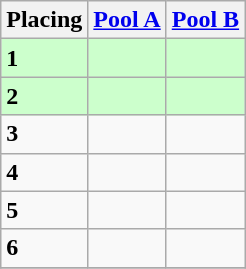<table class=wikitable style="border:1px solid #AAAAAA;">
<tr>
<th>Placing</th>
<th><a href='#'>Pool A</a></th>
<th><a href='#'>Pool B</a></th>
</tr>
<tr style="background: #ccffcc;">
<td><strong>1</strong></td>
<td></td>
<td></td>
</tr>
<tr style="background: #ccffcc;">
<td><strong>2</strong></td>
<td></td>
<td></td>
</tr>
<tr>
<td><strong>3</strong></td>
<td></td>
<td></td>
</tr>
<tr>
<td><strong>4</strong></td>
<td></td>
<td></td>
</tr>
<tr>
<td><strong>5</strong></td>
<td></td>
<td></td>
</tr>
<tr>
<td><strong>6</strong></td>
<td> </td>
<td></td>
</tr>
<tr>
</tr>
</table>
